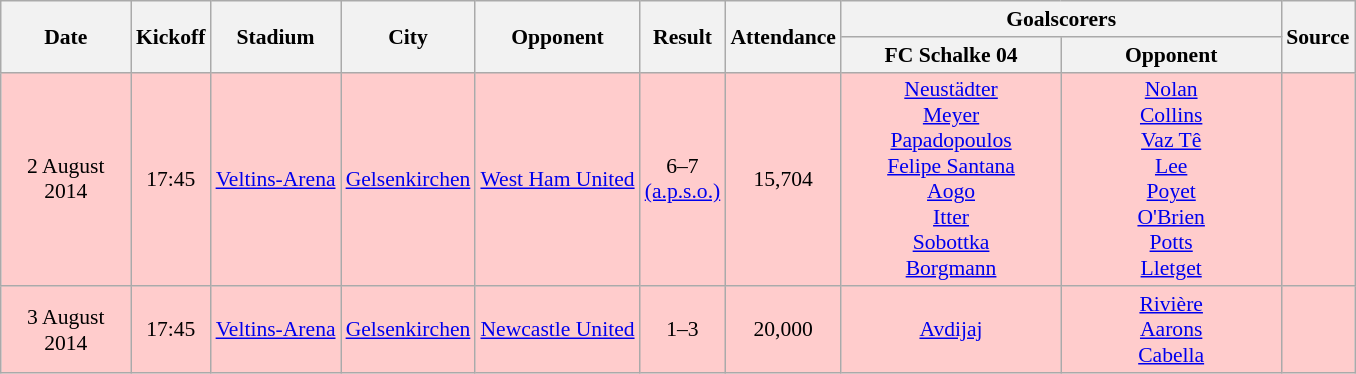<table class="wikitable" Style="text-align: center;font-size:90%">
<tr>
<th rowspan="2" style="width:80px">Date</th>
<th rowspan="2">Kickoff</th>
<th rowspan="2">Stadium</th>
<th rowspan="2">City</th>
<th rowspan="2">Opponent</th>
<th rowspan="2">Result</th>
<th rowspan="2">Attendance</th>
<th colspan="2">Goalscorers</th>
<th rowspan="2">Source</th>
</tr>
<tr>
<th style="width:140px">FC Schalke 04</th>
<th style="width:140px">Opponent</th>
</tr>
<tr style="background:#fcc">
<td>2 August 2014</td>
<td>17:45</td>
<td><a href='#'>Veltins-Arena</a></td>
<td><a href='#'>Gelsenkirchen</a></td>
<td><a href='#'>West Ham United</a></td>
<td>6–7 <br> <a href='#'>(a.p.s.o.)</a></td>
<td>15,704</td>
<td><a href='#'>Neustädter</a>  <br> <a href='#'>Meyer</a>  <br> <a href='#'>Papadopoulos</a>  <br> <a href='#'>Felipe Santana</a>  <br> <a href='#'>Aogo</a>  <br> <a href='#'>Itter</a>  <br> <a href='#'>Sobottka</a>  <br> <a href='#'>Borgmann</a> </td>
<td><a href='#'>Nolan</a>  <br> <a href='#'>Collins</a>  <br> <a href='#'>Vaz Tê</a>  <br> <a href='#'>Lee</a>  <br> <a href='#'>Poyet</a>  <br> <a href='#'>O'Brien</a>  <br> <a href='#'>Potts</a>  <br> <a href='#'>Lletget</a> </td>
<td></td>
</tr>
<tr style="background:#fcc">
<td>3 August 2014</td>
<td>17:45</td>
<td><a href='#'>Veltins-Arena</a></td>
<td><a href='#'>Gelsenkirchen</a></td>
<td><a href='#'>Newcastle United</a></td>
<td>1–3</td>
<td>20,000</td>
<td><a href='#'>Avdijaj</a> </td>
<td><a href='#'>Rivière</a>  <br> <a href='#'>Aarons</a>  <br> <a href='#'>Cabella</a> </td>
<td></td>
</tr>
</table>
